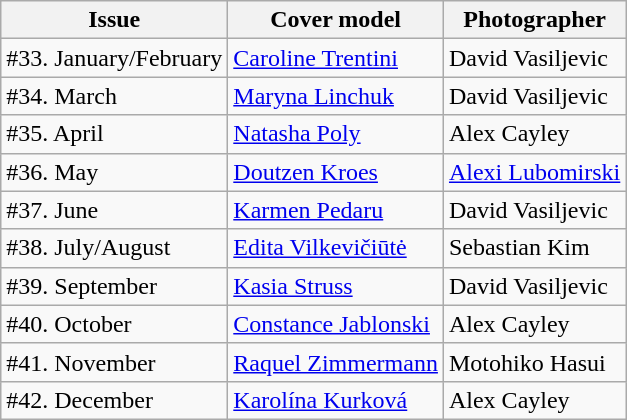<table class="sortable wikitable">
<tr>
<th>Issue</th>
<th>Cover model</th>
<th>Photographer</th>
</tr>
<tr>
<td>#33. January/February</td>
<td><a href='#'>Caroline Trentini</a></td>
<td>David Vasiljevic</td>
</tr>
<tr>
<td>#34. March</td>
<td><a href='#'>Maryna Linchuk</a></td>
<td>David Vasiljevic</td>
</tr>
<tr>
<td>#35. April</td>
<td><a href='#'>Natasha Poly</a></td>
<td>Alex Cayley</td>
</tr>
<tr>
<td>#36. May</td>
<td><a href='#'>Doutzen Kroes</a></td>
<td><a href='#'>Alexi Lubomirski</a></td>
</tr>
<tr>
<td>#37. June</td>
<td><a href='#'>Karmen Pedaru</a></td>
<td>David Vasiljevic</td>
</tr>
<tr>
<td>#38. July/August</td>
<td><a href='#'>Edita Vilkevičiūtė</a></td>
<td>Sebastian Kim</td>
</tr>
<tr>
<td>#39. September</td>
<td><a href='#'>Kasia Struss</a></td>
<td>David Vasiljevic</td>
</tr>
<tr>
<td>#40. October</td>
<td><a href='#'>Constance Jablonski</a></td>
<td>Alex Cayley</td>
</tr>
<tr>
<td>#41. November</td>
<td><a href='#'>Raquel Zimmermann</a></td>
<td>Motohiko Hasui</td>
</tr>
<tr>
<td>#42. December</td>
<td><a href='#'>Karolína Kurková</a></td>
<td>Alex Cayley</td>
</tr>
</table>
